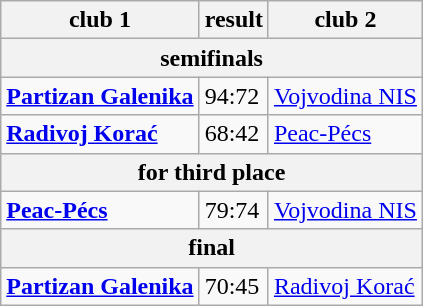<table class="wikitable">
<tr>
<th>club 1</th>
<th>result</th>
<th>club 2</th>
</tr>
<tr>
<th colspan="3">semifinals</th>
</tr>
<tr>
<td> <strong><a href='#'>Partizan Galenika</a></strong></td>
<td>94:72</td>
<td> <a href='#'>Vojvodina NIS</a></td>
</tr>
<tr>
<td> <strong><a href='#'>Radivoj Korać</a></strong></td>
<td>68:42</td>
<td> <a href='#'>Peac-Pécs</a></td>
</tr>
<tr>
<th colspan="3">for third place</th>
</tr>
<tr>
<td> <strong><a href='#'>Peac-Pécs</a></strong></td>
<td>79:74</td>
<td> <a href='#'>Vojvodina NIS</a></td>
</tr>
<tr>
<th colspan="3">final</th>
</tr>
<tr>
<td> <strong><a href='#'>Partizan Galenika</a></strong></td>
<td>70:45</td>
<td> <a href='#'>Radivoj Korać</a></td>
</tr>
</table>
